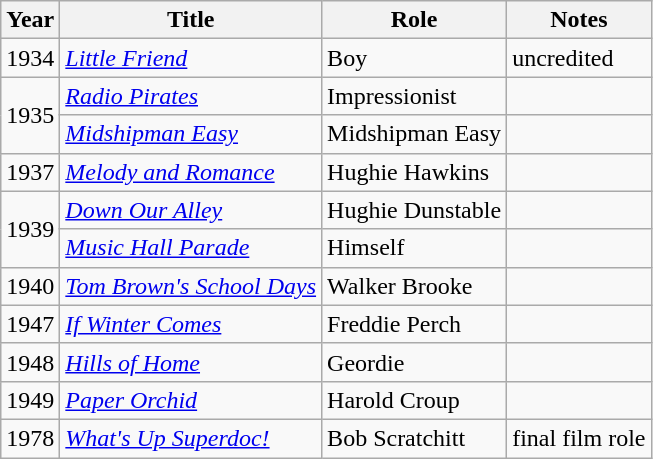<table class="wikitable sortable">
<tr>
<th>Year</th>
<th>Title</th>
<th>Role</th>
<th class = "unsortable">Notes</th>
</tr>
<tr>
<td>1934</td>
<td><em><a href='#'>Little Friend</a></em></td>
<td>Boy</td>
<td>uncredited</td>
</tr>
<tr>
<td rowspan=2>1935</td>
<td><em><a href='#'>Radio Pirates</a></em></td>
<td>Impressionist</td>
<td></td>
</tr>
<tr>
<td><em><a href='#'>Midshipman Easy</a></em></td>
<td>Midshipman Easy</td>
<td></td>
</tr>
<tr>
<td>1937</td>
<td><em><a href='#'>Melody and Romance</a></em></td>
<td>Hughie Hawkins</td>
<td></td>
</tr>
<tr>
<td rowspan=2>1939</td>
<td><em><a href='#'>Down Our Alley</a></em></td>
<td>Hughie Dunstable</td>
<td></td>
</tr>
<tr>
<td><em><a href='#'>Music Hall Parade</a></em></td>
<td>Himself</td>
<td></td>
</tr>
<tr>
<td>1940</td>
<td><em><a href='#'>Tom Brown's School Days</a></em></td>
<td>Walker Brooke</td>
<td></td>
</tr>
<tr>
<td>1947</td>
<td><em><a href='#'>If Winter Comes</a></em></td>
<td>Freddie Perch</td>
<td></td>
</tr>
<tr>
<td>1948</td>
<td><em><a href='#'>Hills of Home</a></em></td>
<td>Geordie</td>
<td></td>
</tr>
<tr>
<td>1949</td>
<td><em><a href='#'>Paper Orchid</a></em></td>
<td>Harold Croup</td>
<td></td>
</tr>
<tr>
<td>1978</td>
<td><em><a href='#'>What's Up Superdoc!</a></em></td>
<td>Bob Scratchitt</td>
<td>final film role</td>
</tr>
</table>
